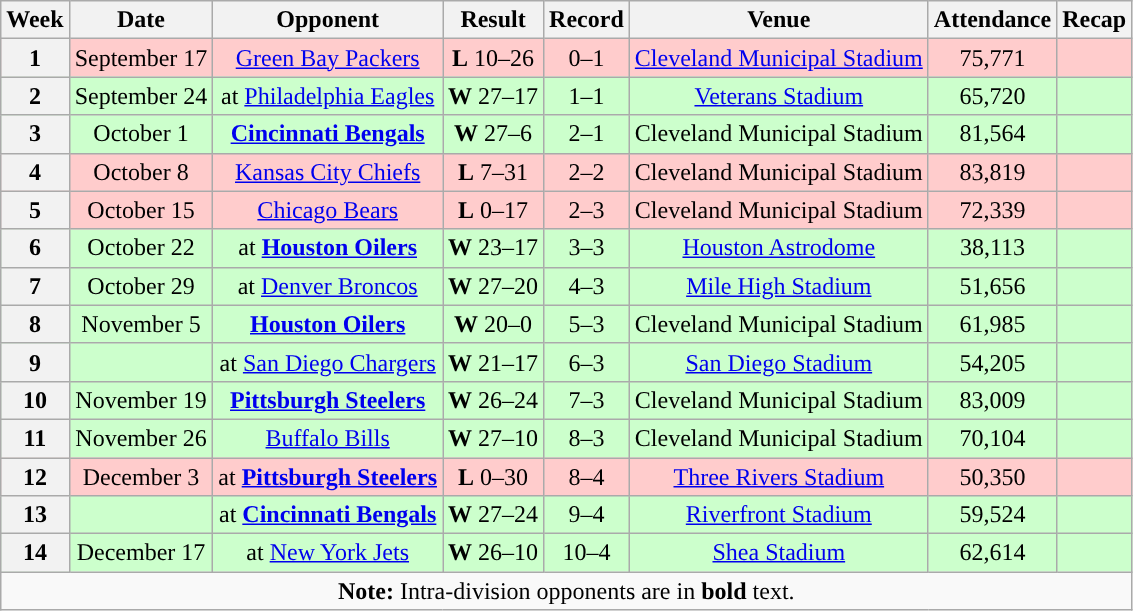<table class="wikitable" style="text-align:center">
<tr>
<th>Week</th>
<th>Date</th>
<th>Opponent</th>
<th>Result</th>
<th>Record</th>
<th>Venue</th>
<th>Attendance</th>
<th>Recap</th>
</tr>
<tr style="background:#fcc">
<th>1</th>
<td>September 17</td>
<td><a href='#'>Green Bay Packers</a></td>
<td><strong>L</strong> 10–26</td>
<td>0–1</td>
<td><a href='#'>Cleveland Municipal Stadium</a></td>
<td>75,771</td>
<td></td>
</tr>
<tr style="background:#cfc">
<th>2</th>
<td>September 24</td>
<td>at <a href='#'>Philadelphia Eagles</a></td>
<td><strong>W</strong> 27–17</td>
<td>1–1</td>
<td><a href='#'>Veterans Stadium</a></td>
<td>65,720</td>
<td></td>
</tr>
<tr style="background:#cfc">
<th>3</th>
<td>October 1</td>
<td><strong><a href='#'>Cincinnati Bengals</a></strong></td>
<td><strong>W</strong> 27–6</td>
<td>2–1</td>
<td>Cleveland Municipal Stadium</td>
<td>81,564</td>
<td></td>
</tr>
<tr style="background:#fcc">
<th>4</th>
<td>October 8</td>
<td><a href='#'>Kansas City Chiefs</a></td>
<td><strong>L</strong> 7–31</td>
<td>2–2</td>
<td>Cleveland Municipal Stadium</td>
<td>83,819</td>
<td></td>
</tr>
<tr style="background:#fcc">
<th>5</th>
<td>October 15</td>
<td><a href='#'>Chicago Bears</a></td>
<td><strong>L</strong> 0–17</td>
<td>2–3</td>
<td>Cleveland Municipal Stadium</td>
<td>72,339</td>
<td></td>
</tr>
<tr style="background:#cfc">
<th>6</th>
<td>October 22</td>
<td>at <strong><a href='#'>Houston Oilers</a></strong></td>
<td><strong>W</strong> 23–17</td>
<td>3–3</td>
<td><a href='#'>Houston Astrodome</a></td>
<td>38,113</td>
<td></td>
</tr>
<tr style="background:#cfc">
<th>7</th>
<td>October 29</td>
<td>at <a href='#'>Denver Broncos</a></td>
<td><strong>W</strong> 27–20</td>
<td>4–3</td>
<td><a href='#'>Mile High Stadium</a></td>
<td>51,656</td>
<td></td>
</tr>
<tr style="background:#cfc">
<th>8</th>
<td>November 5</td>
<td><strong><a href='#'>Houston Oilers</a></strong></td>
<td><strong>W</strong> 20–0</td>
<td>5–3</td>
<td>Cleveland Municipal Stadium</td>
<td>61,985</td>
<td></td>
</tr>
<tr style="background:#cfc">
<th>9</th>
<td></td>
<td>at <a href='#'>San Diego Chargers</a></td>
<td><strong>W</strong> 21–17</td>
<td>6–3</td>
<td><a href='#'>San Diego Stadium</a></td>
<td>54,205</td>
<td></td>
</tr>
<tr style="background:#cfc">
<th>10</th>
<td>November 19</td>
<td><strong><a href='#'>Pittsburgh Steelers</a></strong></td>
<td><strong>W</strong> 26–24</td>
<td>7–3</td>
<td>Cleveland Municipal Stadium</td>
<td>83,009</td>
<td></td>
</tr>
<tr style="background:#cfc">
<th>11</th>
<td>November 26</td>
<td><a href='#'>Buffalo Bills</a></td>
<td><strong>W</strong> 27–10</td>
<td>8–3</td>
<td>Cleveland Municipal Stadium</td>
<td>70,104</td>
<td></td>
</tr>
<tr style="background:#fcc">
<th>12</th>
<td>December 3</td>
<td>at <strong><a href='#'>Pittsburgh Steelers</a></strong></td>
<td><strong>L</strong> 0–30</td>
<td>8–4</td>
<td><a href='#'>Three Rivers Stadium</a></td>
<td>50,350</td>
<td></td>
</tr>
<tr style="background:#cfc">
<th>13</th>
<td></td>
<td>at <strong><a href='#'>Cincinnati Bengals</a></strong></td>
<td><strong>W</strong> 27–24</td>
<td>9–4</td>
<td><a href='#'>Riverfront Stadium</a></td>
<td>59,524</td>
<td></td>
</tr>
<tr style="background:#cfc">
<th>14</th>
<td>December 17</td>
<td>at <a href='#'>New York Jets</a></td>
<td><strong>W</strong> 26–10</td>
<td>10–4</td>
<td><a href='#'>Shea Stadium</a></td>
<td>62,614</td>
<td></td>
</tr>
<tr>
<td colspan="8"><strong>Note:</strong> Intra-division opponents are in <strong>bold</strong> text.</td>
</tr>
</table>
